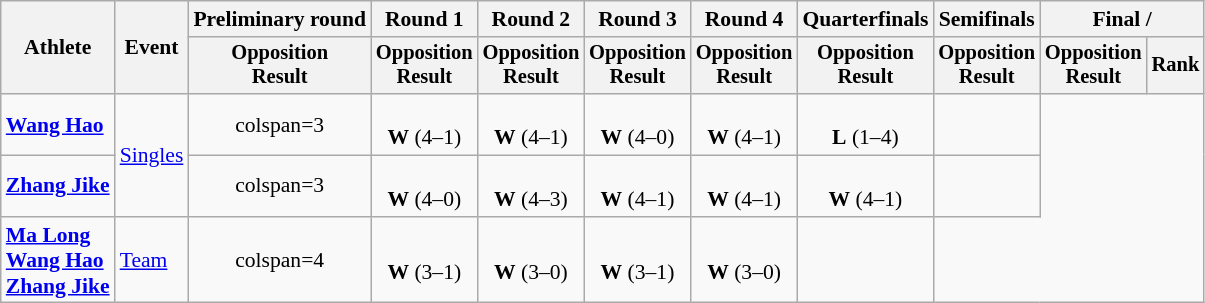<table class="wikitable" style="font-size:90%">
<tr>
<th rowspan=2>Athlete</th>
<th rowspan=2>Event</th>
<th>Preliminary round</th>
<th>Round 1</th>
<th>Round 2</th>
<th>Round 3</th>
<th>Round 4</th>
<th>Quarterfinals</th>
<th>Semifinals</th>
<th colspan=2>Final / </th>
</tr>
<tr style="font-size:95%">
<th>Opposition<br>Result</th>
<th>Opposition<br>Result</th>
<th>Opposition<br>Result</th>
<th>Opposition<br>Result</th>
<th>Opposition<br>Result</th>
<th>Opposition<br>Result</th>
<th>Opposition<br>Result</th>
<th>Opposition<br>Result</th>
<th>Rank</th>
</tr>
<tr align=center>
<td align=left><strong><a href='#'>Wang Hao</a></strong></td>
<td align=left rowspan=2><a href='#'>Singles</a></td>
<td>colspan=3 </td>
<td><br><strong>W</strong> (4–1)</td>
<td><br><strong>W</strong> (4–1)</td>
<td><br><strong>W</strong> (4–0)</td>
<td><br><strong>W</strong> (4–1)</td>
<td><br><strong>L</strong> (1–4)</td>
<td></td>
</tr>
<tr align=center>
<td align=left><strong><a href='#'>Zhang Jike</a></strong></td>
<td>colspan=3 </td>
<td><br><strong>W</strong> (4–0)</td>
<td><br><strong>W</strong> (4–3)</td>
<td><br><strong>W</strong> (4–1)</td>
<td><br><strong>W</strong> (4–1)</td>
<td><br><strong>W</strong> (4–1)</td>
<td></td>
</tr>
<tr align=center>
<td align=left><strong><a href='#'>Ma Long</a><br><a href='#'>Wang Hao</a><br><a href='#'>Zhang Jike</a></strong></td>
<td align=left><a href='#'>Team</a></td>
<td>colspan=4 </td>
<td><br><strong>W</strong> (3–1)</td>
<td><br><strong>W</strong> (3–0)</td>
<td><br><strong>W</strong> (3–1)</td>
<td><br><strong>W</strong> (3–0)</td>
<td></td>
</tr>
</table>
